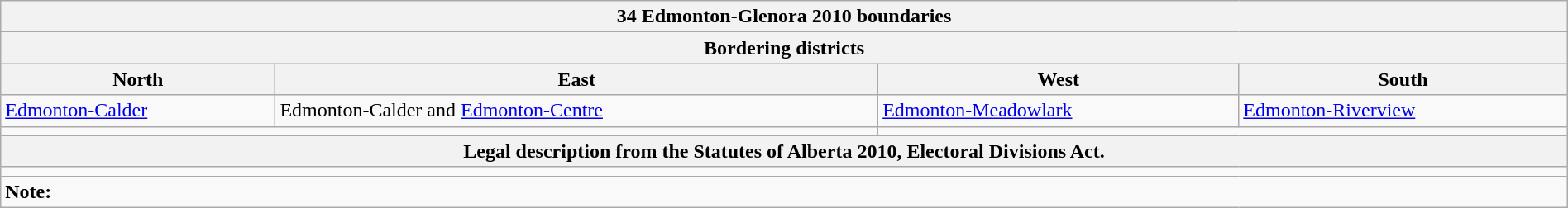<table class="wikitable collapsible collapsed" style="width:100%;">
<tr>
<th colspan=4>34 Edmonton-Glenora 2010 boundaries</th>
</tr>
<tr>
<th colspan=4>Bordering districts</th>
</tr>
<tr>
<th>North</th>
<th>East</th>
<th>West</th>
<th>South</th>
</tr>
<tr>
<td><a href='#'>Edmonton-Calder</a></td>
<td>Edmonton-Calder and <a href='#'>Edmonton-Centre</a></td>
<td><a href='#'>Edmonton-Meadowlark</a></td>
<td><a href='#'>Edmonton-Riverview</a></td>
</tr>
<tr>
<td colspan=2 align=center></td>
<td colspan=2 align=center></td>
</tr>
<tr>
<th colspan=4>Legal description from the Statutes of Alberta 2010, Electoral Divisions Act.</th>
</tr>
<tr>
<td colspan=4></td>
</tr>
<tr>
<td colspan=4><strong>Note:</strong></td>
</tr>
</table>
